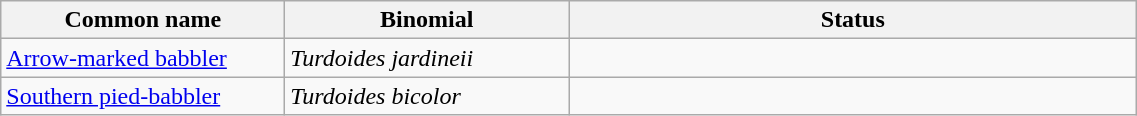<table width=60% class="wikitable">
<tr>
<th width=25%>Common name</th>
<th width=25%>Binomial</th>
<th width=50%>Status</th>
</tr>
<tr>
<td><a href='#'>Arrow-marked babbler</a></td>
<td><em>Turdoides jardineii</em></td>
<td></td>
</tr>
<tr>
<td><a href='#'>Southern pied-babbler</a></td>
<td><em>Turdoides bicolor</em></td>
<td></td>
</tr>
</table>
